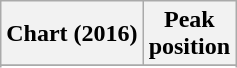<table class="wikitable plainrowheaders sortable" style="text-align:center;">
<tr>
<th scope="col">Chart (2016)</th>
<th scope="col">Peak<br>position</th>
</tr>
<tr>
</tr>
<tr>
</tr>
<tr>
</tr>
</table>
